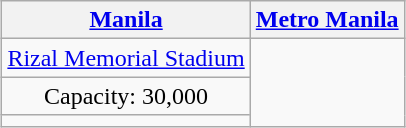<table class="wikitable" style="margin:1em auto; text-align:center">
<tr>
<th><a href='#'>Manila</a></th>
<th><a href='#'>Metro Manila</a></th>
</tr>
<tr>
<td><a href='#'>Rizal Memorial Stadium</a></td>
<td rowspan=7></td>
</tr>
<tr>
<td>Capacity: 30,000</td>
</tr>
<tr>
<td></td>
</tr>
</table>
